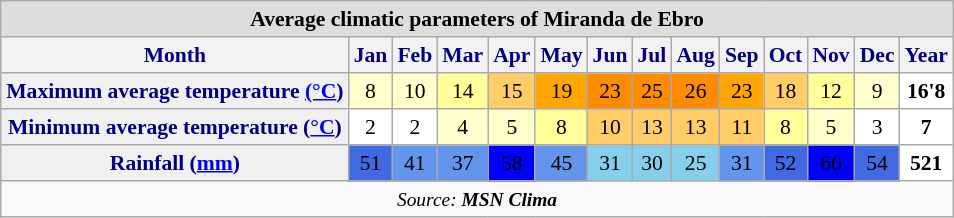<table class="wikitable collapsible" align="center" style="font-size:90%;border:0px;text-align:center;line-height:120%;margin:1em auto;">
<tr>
<th colspan="14" style="background: #DDDDDD;"> Average climatic parameters of <strong>Miranda de Ebro</strong></th>
</tr>
<tr style="color:#000080;">
<th>Month</th>
<th>Jan</th>
<th>Feb</th>
<th>Mar</th>
<th>Apr</th>
<th>May</th>
<th>Jun</th>
<th>Jul</th>
<th>Aug</th>
<th>Sep</th>
<th>Oct</th>
<th>Nov</th>
<th>Dec</th>
<th>Year</th>
</tr>
<tr>
<th style="background: #F0F0F0; color:#000080;">Maximum average temperature <a href='#'>(°C</a>)</th>
<td style="background: #FFFFCC; color:#000000;">8</td>
<td style="background: #FFFFCC; color:#000000;">10</td>
<td style="background: #FFFF99; color:#000000;">14</td>
<td style="background: #FFCC66; color:#000000;">15</td>
<td style="background: #FFA500; color:#000000;">19</td>
<td style="background: #FF8C00; color:#000000;">23</td>
<td style="background: #FF8C00; color:#000000;">25</td>
<td style="background: #FF8C00; color:#000000;">26</td>
<td style="background: #FFA500; color:#000000;">23</td>
<td style="background: #FFCC66; color:#000000;">18</td>
<td style="background: #FFFF99; color:#000000;">12</td>
<td style="background: #FFFFCC; color:#000000;">9</td>
<td style="background: #FFFFFF; color:#000000;"><strong>16'8</strong></td>
</tr>
<tr>
<th style="background: #F0F0F0; color:#000080">Minimum average temperature (<a href='#'>°C</a>)</th>
<td style="background: #FFFFFF; color: black;">2</td>
<td style="background: #FFFFFF; color: black;">2</td>
<td style="background: #FFFFCC; color: black;">4</td>
<td style="background: #FFFFCC; color: black;">5</td>
<td style="background: #FFFF99; color: black;">8</td>
<td style="background: #FFCC66; color: black;">10</td>
<td style="background: #FFCC66; color: black;">13</td>
<td style="background: #FFCC66; color: black;">13</td>
<td style="background: #FFCC66; color: black;">11</td>
<td style="background: #FFFF99; color: black;">8</td>
<td style="background: #FFFFCC; color: black;">5</td>
<td style="background: #ffffff; color: black;">3</td>
<td style="background: #ffffff; color: black;"><strong>7</strong></td>
</tr>
<tr>
<th style="background: #F0F0F0; color:#000080;">Rainfall (<a href='#'>mm</a>)</th>
<td style="background: #4169E1;">51</td>
<td style="background: #6495ED;">41</td>
<td style="background: #6495ED;">37</td>
<td style="background: #0000FF;">58</td>
<td style="background: #6495ED;">45</td>
<td style="background: #87CEEB;">31</td>
<td style="background: #87CEEB;">30</td>
<td style="background: #87CEEB;">25</td>
<td style="background: #6495ED;">31</td>
<td style="background: #4169E1;">52</td>
<td style="background: #0000FF;">66</td>
<td style="background: #4169E1;">54</td>
<td style="background: #FFFFFF;"><strong>521</strong></td>
</tr>
<tr>
<td colspan="14" style="text-align:center;font-size:90%;"><em>Source:</em> <strong><em>MSN Clima</em></strong></td>
</tr>
</table>
